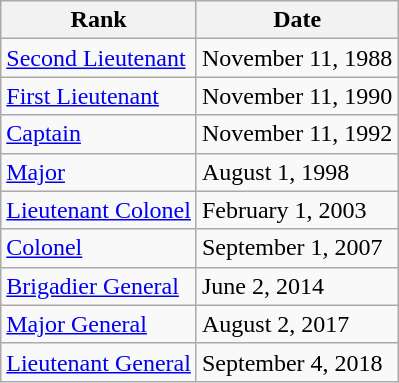<table class="wikitable">
<tr>
<th>Rank</th>
<th>Date</th>
</tr>
<tr>
<td> <a href='#'>Second Lieutenant</a></td>
<td>November 11, 1988</td>
</tr>
<tr>
<td> <a href='#'>First Lieutenant</a></td>
<td>November 11, 1990</td>
</tr>
<tr>
<td> <a href='#'>Captain</a></td>
<td>November 11, 1992</td>
</tr>
<tr>
<td> <a href='#'>Major</a></td>
<td>August 1, 1998</td>
</tr>
<tr>
<td> <a href='#'>Lieutenant Colonel</a></td>
<td>February 1, 2003</td>
</tr>
<tr>
<td> <a href='#'>Colonel</a></td>
<td>September 1, 2007</td>
</tr>
<tr>
<td> <a href='#'>Brigadier General</a></td>
<td>June 2, 2014</td>
</tr>
<tr>
<td> <a href='#'>Major General</a></td>
<td>August 2, 2017</td>
</tr>
<tr>
<td> <a href='#'>Lieutenant General</a></td>
<td>September 4, 2018</td>
</tr>
</table>
